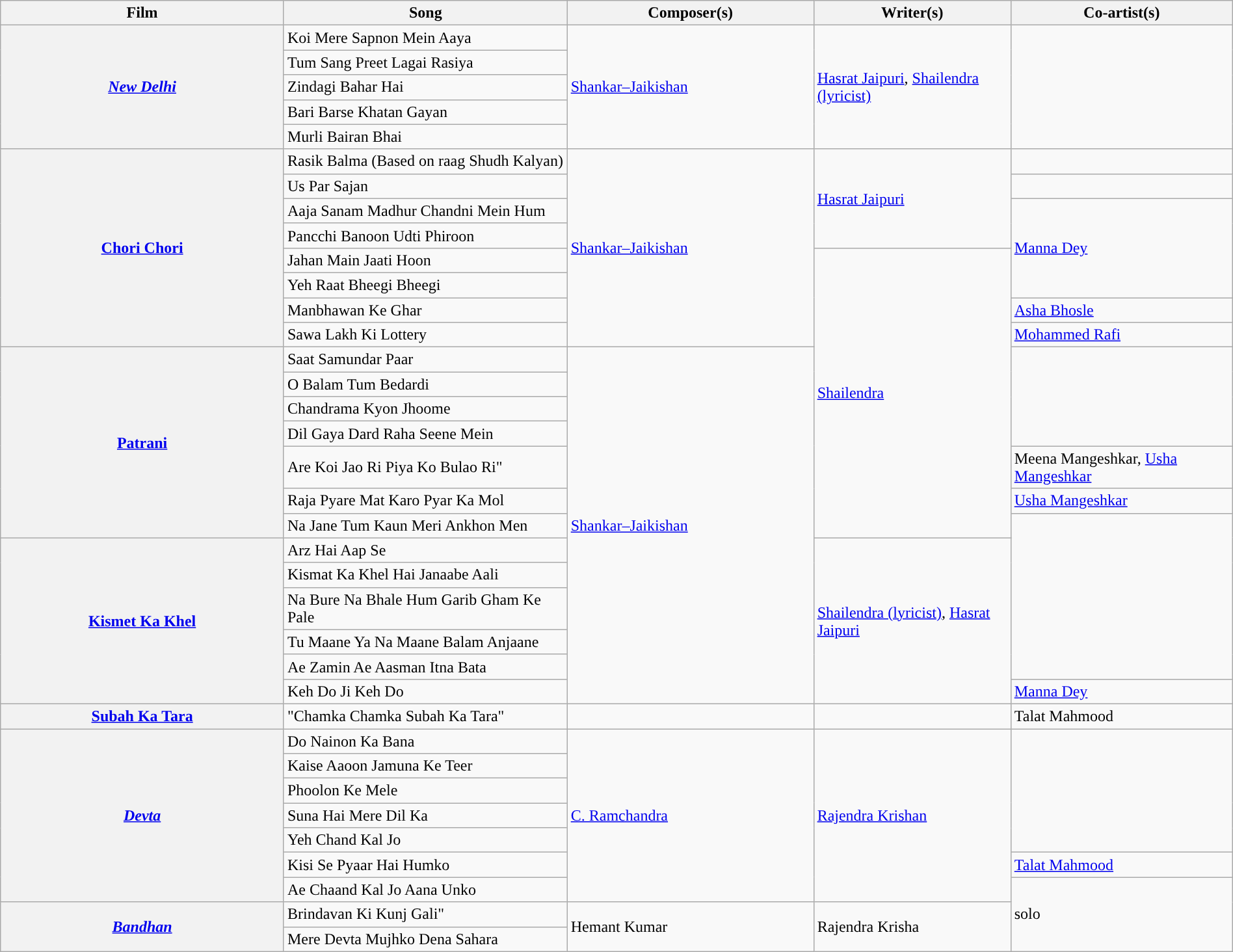<table class="wikitable plainrowheaders" style="width:100%; textcolor:#000">
<tr style="background:#b0e0e66;">
<th scope="col" style="width:23%;"><strong>Film</strong></th>
<th scope="col" style="width:23%;"><strong>Song</strong></th>
<th scope="col" style="width:20%;"><strong>Composer(s)</strong></th>
<th scope="col" style="width:16%;"><strong>Writer(s)</strong></th>
<th scope="col" style="width:18%;"><strong>Co-artist(s)</strong></th>
</tr>
<tr>
<th rowspan="5"><em><a href='#'>New Delhi</a></em></th>
<td>Koi Mere Sapnon Mein Aaya</td>
<td rowspan="5"><a href='#'>Shankar–Jaikishan</a></td>
<td rowspan="5"><a href='#'>Hasrat Jaipuri</a>, <a href='#'>Shailendra (lyricist)</a></td>
</tr>
<tr>
<td>Tum Sang Preet Lagai Rasiya</td>
</tr>
<tr>
<td>Zindagi Bahar Hai</td>
</tr>
<tr>
<td>Bari Barse Khatan Gayan</td>
</tr>
<tr>
<td>Murli Bairan Bhai</td>
</tr>
<tr>
<th rowspan="8"><a href='#'>Chori Chori</a></th>
<td>Rasik Balma (Based on raag Shudh Kalyan)</td>
<td rowspan="8"><a href='#'>Shankar–Jaikishan</a></td>
<td rowspan="4"><a href='#'>Hasrat Jaipuri</a></td>
<td></td>
</tr>
<tr>
<td>Us Par Sajan</td>
</tr>
<tr>
<td>Aaja Sanam Madhur Chandni Mein Hum</td>
<td rowspan="4"><a href='#'>Manna Dey</a></td>
</tr>
<tr>
<td>Pancchi Banoon Udti Phiroon</td>
</tr>
<tr>
<td>Jahan Main Jaati Hoon</td>
<td rowspan="11"><a href='#'>Shailendra</a></td>
</tr>
<tr>
<td>Yeh Raat Bheegi Bheegi</td>
</tr>
<tr>
<td>Manbhawan Ke Ghar</td>
<td><a href='#'>Asha Bhosle</a></td>
</tr>
<tr>
<td>Sawa Lakh Ki Lottery</td>
<td><a href='#'>Mohammed Rafi</a></td>
</tr>
<tr>
<th rowspan="7"><a href='#'>Patrani</a></th>
<td>Saat Samundar Paar</td>
<td rowspan="13"><a href='#'>Shankar–Jaikishan</a></td>
<td rowspan="4"></td>
</tr>
<tr>
<td>O Balam Tum Bedardi</td>
</tr>
<tr>
<td>Chandrama Kyon Jhoome</td>
</tr>
<tr>
<td>Dil Gaya Dard Raha Seene Mein</td>
</tr>
<tr>
<td>Are Koi Jao Ri Piya Ko Bulao Ri"</td>
<td>Meena Mangeshkar, <a href='#'>Usha Mangeshkar</a></td>
</tr>
<tr>
<td>Raja Pyare Mat Karo Pyar Ka Mol</td>
<td><a href='#'>Usha Mangeshkar</a></td>
</tr>
<tr>
<td>Na Jane Tum Kaun Meri Ankhon Men</td>
<td rowspan="6"></td>
</tr>
<tr>
<th rowspan="6"><a href='#'>Kismet Ka Khel</a></th>
<td>Arz Hai Aap Se</td>
<td rowspan="6"><a href='#'>Shailendra (lyricist)</a>, <a href='#'>Hasrat Jaipuri</a></td>
</tr>
<tr>
<td>Kismat Ka Khel Hai Janaabe Aali</td>
</tr>
<tr>
<td>Na Bure Na Bhale Hum Garib Gham Ke Pale</td>
</tr>
<tr>
<td>Tu Maane Ya Na Maane Balam Anjaane</td>
</tr>
<tr>
<td>Ae Zamin Ae Aasman Itna Bata</td>
</tr>
<tr>
<td>Keh Do Ji Keh Do</td>
<td><a href='#'>Manna Dey</a></td>
</tr>
<tr>
<th><a href='#'>Subah Ka Tara</a></th>
<td>"Chamka Chamka Subah Ka Tara"</td>
<td></td>
<td></td>
<td>Talat Mahmood</td>
</tr>
<tr>
<th rowspan="7"><em><a href='#'>Devta</a></em></th>
<td>Do Nainon Ka Bana</td>
<td rowspan="7"><a href='#'>C. Ramchandra</a></td>
<td rowspan="7"><a href='#'>Rajendra Krishan</a></td>
<td rowspan="5"></td>
</tr>
<tr>
<td>Kaise Aaoon Jamuna Ke Teer</td>
</tr>
<tr>
<td>Phoolon Ke Mele</td>
</tr>
<tr>
<td>Suna Hai Mere Dil Ka</td>
</tr>
<tr>
<td>Yeh Chand Kal Jo</td>
</tr>
<tr>
<td>Kisi Se Pyaar Hai Humko</td>
<td><a href='#'>Talat Mahmood</a></td>
</tr>
<tr>
<td>Ae Chaand Kal Jo Aana Unko</td>
<td rowspan="4">solo</td>
</tr>
<tr>
<th Rowspan=2><em><a href='#'>Bandhan</a></em></th>
<td>Brindavan Ki Kunj Gali"</td>
<td rowspan=2>Hemant Kumar</td>
<td rowspan=2>Rajendra Krisha</td>
</tr>
<tr>
<td>Mere Devta Mujhko Dena Sahara</td>
</tr>
</table>
